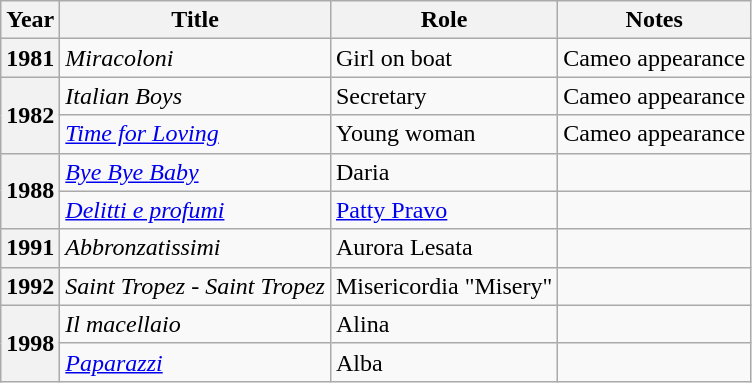<table class="wikitable plainrowheaders" style="text-align:left;">
<tr>
<th>Year</th>
<th>Title</th>
<th>Role</th>
<th>Notes</th>
</tr>
<tr>
<th scope="row">1981</th>
<td><em>Miracoloni</em></td>
<td>Girl on boat</td>
<td>Cameo appearance</td>
</tr>
<tr>
<th scope="row" rowspan="2">1982</th>
<td><em>Italian Boys</em></td>
<td>Secretary</td>
<td>Cameo appearance</td>
</tr>
<tr>
<td><em><a href='#'>Time for Loving</a></em></td>
<td>Young woman</td>
<td>Cameo appearance</td>
</tr>
<tr>
<th scope="row" rowspan="2">1988</th>
<td><em><a href='#'>Bye Bye Baby</a></em></td>
<td>Daria</td>
<td></td>
</tr>
<tr>
<td><em><a href='#'>Delitti e profumi</a></em></td>
<td><a href='#'>Patty Pravo</a></td>
<td></td>
</tr>
<tr>
<th scope="row">1991</th>
<td><em>Abbronzatissimi</em></td>
<td>Aurora Lesata</td>
<td></td>
</tr>
<tr>
<th scope="row">1992</th>
<td><em>Saint Tropez - Saint Tropez</em></td>
<td>Misericordia "Misery"</td>
<td></td>
</tr>
<tr>
<th scope="row" rowspan="2">1998</th>
<td><em>Il macellaio</em></td>
<td>Alina</td>
<td></td>
</tr>
<tr>
<td><em><a href='#'>Paparazzi</a></em></td>
<td>Alba</td>
<td></td>
</tr>
</table>
